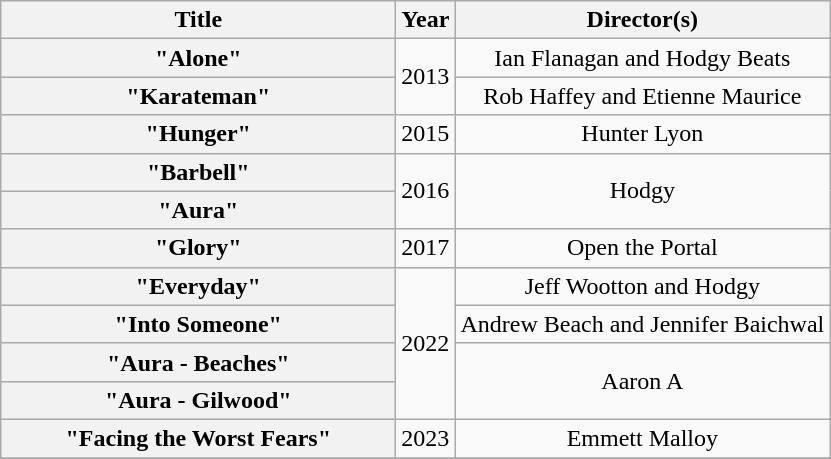<table class="wikitable plainrowheaders" style="text-align:center;">
<tr>
<th scope="col" style="width:16em;">Title</th>
<th scope="col">Year</th>
<th scope="col">Director(s)</th>
</tr>
<tr>
<th scope="row">"Alone"</th>
<td rowspan="2">2013</td>
<td>Ian Flanagan and Hodgy Beats</td>
</tr>
<tr>
<th scope="row">"Karateman"</th>
<td>Rob Haffey and Etienne Maurice</td>
</tr>
<tr>
<th scope="row">"Hunger"</th>
<td>2015</td>
<td>Hunter Lyon</td>
</tr>
<tr>
<th scope="row">"Barbell"</th>
<td rowspan="2">2016</td>
<td rowspan="2">Hodgy</td>
</tr>
<tr>
<th scope="row">"Aura"</th>
</tr>
<tr>
<th scope="row">"Glory"</th>
<td>2017</td>
<td>Open the Portal</td>
</tr>
<tr>
<th scope="row">"Everyday"</th>
<td rowspan="4">2022</td>
<td>Jeff Wootton and Hodgy</td>
</tr>
<tr>
<th scope="row">"Into Someone"</th>
<td>Andrew Beach and Jennifer Baichwal</td>
</tr>
<tr>
<th scope="row">"Aura - Beaches"</th>
<td rowspan="2">Aaron A</td>
</tr>
<tr>
<th scope="row">"Aura - Gilwood"</th>
</tr>
<tr>
<th scope="row">"Facing the Worst Fears"</th>
<td>2023</td>
<td>Emmett Malloy</td>
</tr>
<tr>
</tr>
</table>
